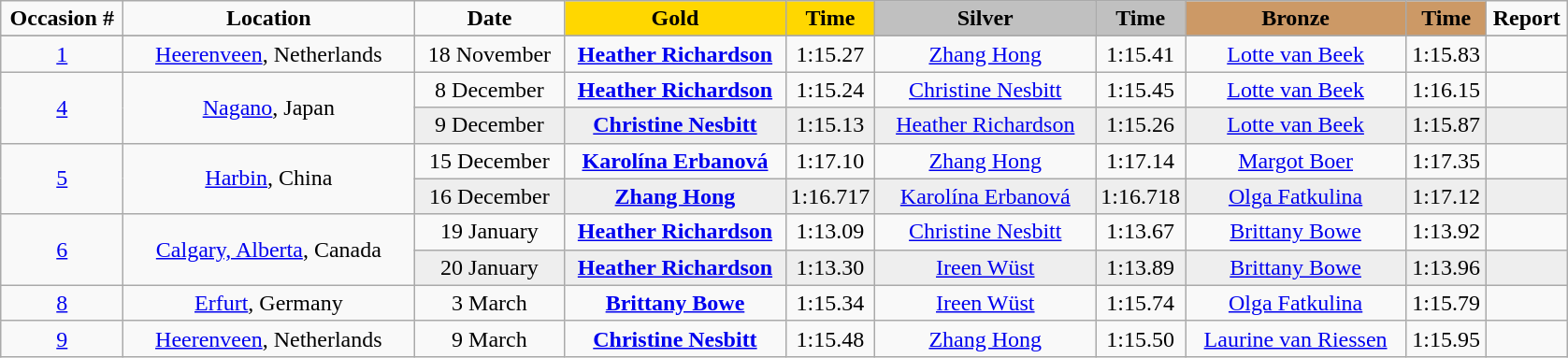<table class="wikitable">
<tr>
<td width="80" align="center"><strong>Occasion #</strong></td>
<td width="200" align="center"><strong>Location</strong></td>
<td width="100" align="center"><strong>Date</strong></td>
<td width="150" bgcolor="gold" align="center"><strong>Gold</strong></td>
<td width="50" bgcolor="gold" align="center"><strong>Time</strong></td>
<td width="150" bgcolor="silver" align="center"><strong>Silver</strong></td>
<td width="50" bgcolor="silver" align="center"><strong>Time</strong></td>
<td width="150" bgcolor="#CC9966" align="center"><strong>Bronze</strong></td>
<td width="50" bgcolor="#CC9966" align="center"><strong>Time</strong></td>
<td width="50" align="center"><strong>Report</strong></td>
</tr>
<tr bgcolor="#cccccc">
</tr>
<tr>
<td align="center"><a href='#'>1</a></td>
<td align="center"><a href='#'>Heerenveen</a>, Netherlands</td>
<td align="center">18 November</td>
<td align="center"><strong><a href='#'>Heather Richardson</a></strong><br><small></small></td>
<td align="center">1:15.27</td>
<td align="center"><a href='#'>Zhang Hong</a><br><small></small></td>
<td align="center">1:15.41</td>
<td align="center"><a href='#'>Lotte van Beek</a><br><small></small></td>
<td align="center">1:15.83</td>
<td align="center"></td>
</tr>
<tr>
<td rowspan=2 align="center"><a href='#'>4</a></td>
<td rowspan=2 align="center"><a href='#'>Nagano</a>, Japan</td>
<td align="center">8 December</td>
<td align="center"><strong><a href='#'>Heather Richardson</a></strong><br><small></small></td>
<td align="center">1:15.24</td>
<td align="center"><a href='#'>Christine Nesbitt</a><br><small></small></td>
<td align="center">1:15.45</td>
<td align="center"><a href='#'>Lotte van Beek</a><br><small></small></td>
<td align="center">1:16.15</td>
<td align="center"></td>
</tr>
<tr bgcolor="#eeeeee">
<td align="center">9 December</td>
<td align="center"><strong><a href='#'>Christine Nesbitt</a></strong><br><small></small></td>
<td align="center">1:15.13</td>
<td align="center"><a href='#'>Heather Richardson</a><br><small></small></td>
<td align="center">1:15.26</td>
<td align="center"><a href='#'>Lotte van Beek</a><br><small></small></td>
<td align="center">1:15.87</td>
<td align="center"></td>
</tr>
<tr>
<td rowspan=2 align="center"><a href='#'>5</a></td>
<td rowspan=2 align="center"><a href='#'>Harbin</a>, China</td>
<td align="center">15 December</td>
<td align="center"><strong><a href='#'>Karolína Erbanová</a></strong><br><small></small></td>
<td align="center">1:17.10</td>
<td align="center"><a href='#'>Zhang Hong</a><br><small></small></td>
<td align="center">1:17.14</td>
<td align="center"><a href='#'>Margot Boer</a><br><small></small></td>
<td align="center">1:17.35</td>
<td align="center"></td>
</tr>
<tr bgcolor="#eeeeee">
<td align="center">16 December</td>
<td align="center"><strong><a href='#'>Zhang Hong</a></strong><br><small></small></td>
<td align="center">1:16.717</td>
<td align="center"><a href='#'>Karolína Erbanová</a><br><small></small></td>
<td align="center">1:16.718</td>
<td align="center"><a href='#'>Olga Fatkulina</a><br><small></small></td>
<td align="center">1:17.12</td>
<td align="center"></td>
</tr>
<tr>
<td rowspan=2 align="center"><a href='#'>6</a></td>
<td rowspan=2 align="center"><a href='#'>Calgary, Alberta</a>, Canada</td>
<td align="center">19 January</td>
<td align="center"><strong><a href='#'>Heather Richardson</a></strong><br><small></small></td>
<td align="center">1:13.09</td>
<td align="center"><a href='#'>Christine Nesbitt</a><br><small></small></td>
<td align="center">1:13.67</td>
<td align="center"><a href='#'>Brittany Bowe</a><br><small></small></td>
<td align="center">1:13.92</td>
<td align="center"></td>
</tr>
<tr bgcolor="#eeeeee">
<td align="center">20 January</td>
<td align="center"><strong><a href='#'>Heather Richardson</a></strong><br><small></small></td>
<td align="center">1:13.30</td>
<td align="center"><a href='#'>Ireen Wüst</a><br><small></small></td>
<td align="center">1:13.89</td>
<td align="center"><a href='#'>Brittany Bowe</a><br><small></small></td>
<td align="center">1:13.96</td>
<td align="center"></td>
</tr>
<tr>
<td align="center"><a href='#'>8</a></td>
<td align="center"><a href='#'>Erfurt</a>, Germany</td>
<td align="center">3 March</td>
<td align="center"><strong><a href='#'>Brittany Bowe</a></strong><br><small></small></td>
<td align="center">1:15.34</td>
<td align="center"><a href='#'>Ireen Wüst</a><br><small></small></td>
<td align="center">1:15.74</td>
<td align="center"><a href='#'>Olga Fatkulina</a><br><small></small></td>
<td align="center">1:15.79</td>
<td align="center"></td>
</tr>
<tr>
<td align="center"><a href='#'>9</a></td>
<td align="center"><a href='#'>Heerenveen</a>, Netherlands</td>
<td align="center">9 March</td>
<td align="center"><strong><a href='#'>Christine Nesbitt</a></strong><br><small></small></td>
<td align="center">1:15.48</td>
<td align="center"><a href='#'>Zhang Hong</a><br><small></small></td>
<td align="center">1:15.50</td>
<td align="center"><a href='#'>Laurine van Riessen</a><br><small></small></td>
<td align="center">1:15.95</td>
<td align="center"></td>
</tr>
</table>
